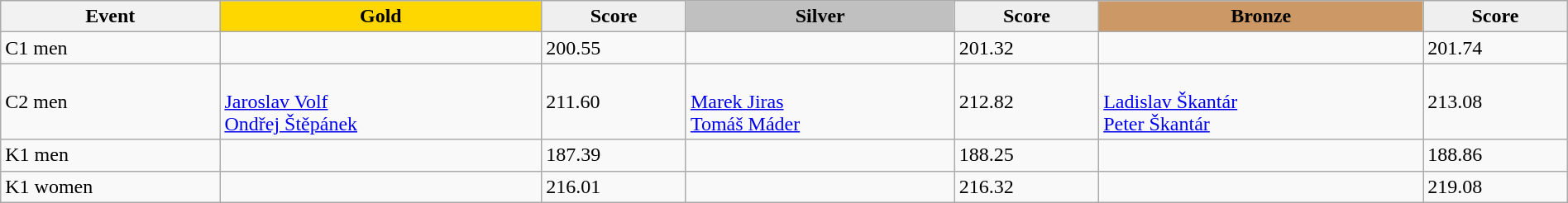<table class="wikitable" width=100%>
<tr>
<th>Event</th>
<td align=center bgcolor="gold"><strong>Gold</strong></td>
<td align=center bgcolor="EFEFEF"><strong>Score</strong></td>
<td align=center bgcolor="silver"><strong>Silver</strong></td>
<td align=center bgcolor="EFEFEF"><strong>Score</strong></td>
<td align=center bgcolor="CC9966"><strong>Bronze</strong></td>
<td align=center bgcolor="EFEFEF"><strong>Score</strong></td>
</tr>
<tr>
<td>C1 men</td>
<td></td>
<td>200.55</td>
<td></td>
<td>201.32</td>
<td></td>
<td>201.74</td>
</tr>
<tr>
<td>C2 men</td>
<td><br><a href='#'>Jaroslav Volf</a><br><a href='#'>Ondřej Štěpánek</a></td>
<td>211.60</td>
<td><br><a href='#'>Marek Jiras</a><br><a href='#'>Tomáš Máder</a></td>
<td>212.82</td>
<td><br><a href='#'>Ladislav Škantár</a><br><a href='#'>Peter Škantár</a></td>
<td>213.08</td>
</tr>
<tr>
<td>K1 men</td>
<td></td>
<td>187.39</td>
<td></td>
<td>188.25</td>
<td></td>
<td>188.86</td>
</tr>
<tr>
<td>K1 women</td>
<td></td>
<td>216.01</td>
<td></td>
<td>216.32</td>
<td></td>
<td>219.08</td>
</tr>
</table>
